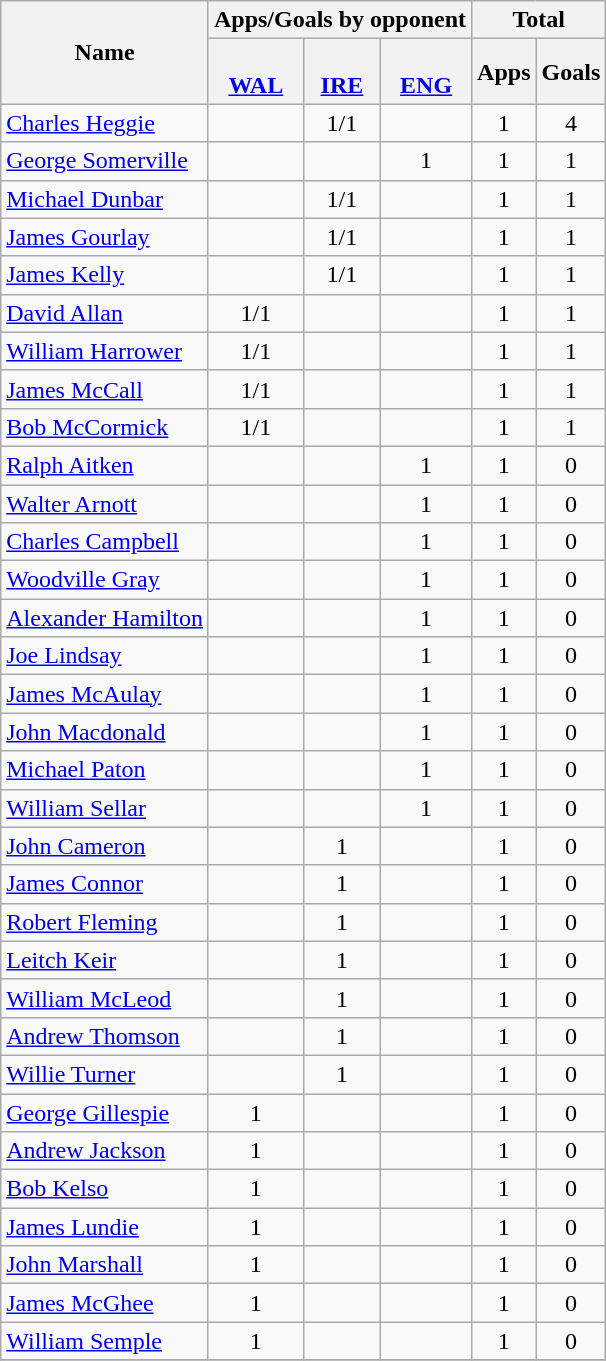<table class="wikitable sortable" style="text-align: center;">
<tr>
<th rowspan=2>Name</th>
<th colspan=3>Apps/Goals by opponent</th>
<th colspan=2>Total</th>
</tr>
<tr>
<th><br><a href='#'>WAL</a></th>
<th><br><a href='#'>IRE</a></th>
<th><br><a href='#'>ENG</a></th>
<th>Apps</th>
<th>Goals</th>
</tr>
<tr>
<td align=left><a href='#'>Charles Heggie</a></td>
<td></td>
<td>1/1</td>
<td></td>
<td>1</td>
<td>4</td>
</tr>
<tr>
<td align=left><a href='#'>George Somerville</a></td>
<td></td>
<td></td>
<td>1</td>
<td>1</td>
<td>1</td>
</tr>
<tr>
<td align=left><a href='#'>Michael Dunbar</a></td>
<td></td>
<td>1/1</td>
<td></td>
<td>1</td>
<td>1</td>
</tr>
<tr>
<td align=left><a href='#'>James Gourlay</a></td>
<td></td>
<td>1/1</td>
<td></td>
<td>1</td>
<td>1</td>
</tr>
<tr>
<td align=left><a href='#'>James Kelly</a></td>
<td></td>
<td>1/1</td>
<td></td>
<td>1</td>
<td>1</td>
</tr>
<tr>
<td align=left><a href='#'>David Allan</a></td>
<td>1/1</td>
<td></td>
<td></td>
<td>1</td>
<td>1</td>
</tr>
<tr>
<td align=left><a href='#'>William Harrower</a></td>
<td>1/1</td>
<td></td>
<td></td>
<td>1</td>
<td>1</td>
</tr>
<tr>
<td align=left><a href='#'>James McCall</a></td>
<td>1/1</td>
<td></td>
<td></td>
<td>1</td>
<td>1</td>
</tr>
<tr>
<td align=left><a href='#'>Bob McCormick</a></td>
<td>1/1</td>
<td></td>
<td></td>
<td>1</td>
<td>1</td>
</tr>
<tr>
<td align=left><a href='#'>Ralph Aitken</a></td>
<td></td>
<td></td>
<td>1</td>
<td>1</td>
<td>0</td>
</tr>
<tr>
<td align=left><a href='#'>Walter Arnott</a></td>
<td></td>
<td></td>
<td>1</td>
<td>1</td>
<td>0</td>
</tr>
<tr>
<td align=left><a href='#'>Charles Campbell</a></td>
<td></td>
<td></td>
<td>1</td>
<td>1</td>
<td>0</td>
</tr>
<tr>
<td align=left><a href='#'>Woodville Gray</a></td>
<td></td>
<td></td>
<td>1</td>
<td>1</td>
<td>0</td>
</tr>
<tr>
<td align=left><a href='#'>Alexander Hamilton</a></td>
<td></td>
<td></td>
<td>1</td>
<td>1</td>
<td>0</td>
</tr>
<tr>
<td align=left><a href='#'>Joe Lindsay</a></td>
<td></td>
<td></td>
<td>1</td>
<td>1</td>
<td>0</td>
</tr>
<tr>
<td align=left><a href='#'>James McAulay</a></td>
<td></td>
<td></td>
<td>1</td>
<td>1</td>
<td>0</td>
</tr>
<tr>
<td align=left><a href='#'>John Macdonald</a></td>
<td></td>
<td></td>
<td>1</td>
<td>1</td>
<td>0</td>
</tr>
<tr>
<td align=left><a href='#'>Michael Paton</a></td>
<td></td>
<td></td>
<td>1</td>
<td>1</td>
<td>0</td>
</tr>
<tr>
<td align=left><a href='#'>William Sellar</a></td>
<td></td>
<td></td>
<td>1</td>
<td>1</td>
<td>0</td>
</tr>
<tr>
<td align=left><a href='#'>John Cameron</a></td>
<td></td>
<td>1</td>
<td></td>
<td>1</td>
<td>0</td>
</tr>
<tr>
<td align=left><a href='#'>James Connor</a></td>
<td></td>
<td>1</td>
<td></td>
<td>1</td>
<td>0</td>
</tr>
<tr>
<td align=left><a href='#'>Robert Fleming</a></td>
<td></td>
<td>1</td>
<td></td>
<td>1</td>
<td>0</td>
</tr>
<tr>
<td align=left><a href='#'>Leitch Keir</a></td>
<td></td>
<td>1</td>
<td></td>
<td>1</td>
<td>0</td>
</tr>
<tr>
<td align=left><a href='#'>William McLeod</a></td>
<td></td>
<td>1</td>
<td></td>
<td>1</td>
<td>0</td>
</tr>
<tr>
<td align=left><a href='#'>Andrew Thomson</a></td>
<td></td>
<td>1</td>
<td></td>
<td>1</td>
<td>0</td>
</tr>
<tr>
<td align=left><a href='#'>Willie Turner</a></td>
<td></td>
<td>1</td>
<td></td>
<td>1</td>
<td>0</td>
</tr>
<tr>
<td align=left><a href='#'>George Gillespie</a></td>
<td>1</td>
<td></td>
<td></td>
<td>1</td>
<td>0</td>
</tr>
<tr>
<td align=left><a href='#'>Andrew Jackson</a></td>
<td>1</td>
<td></td>
<td></td>
<td>1</td>
<td>0</td>
</tr>
<tr>
<td align=left><a href='#'>Bob Kelso</a></td>
<td>1</td>
<td></td>
<td></td>
<td>1</td>
<td>0</td>
</tr>
<tr>
<td align=left><a href='#'>James Lundie</a></td>
<td>1</td>
<td></td>
<td></td>
<td>1</td>
<td>0</td>
</tr>
<tr>
<td align=left><a href='#'>John Marshall</a></td>
<td>1</td>
<td></td>
<td></td>
<td>1</td>
<td>0</td>
</tr>
<tr>
<td align=left><a href='#'>James McGhee</a></td>
<td>1</td>
<td></td>
<td></td>
<td>1</td>
<td>0</td>
</tr>
<tr>
<td align=left><a href='#'>William Semple</a></td>
<td>1</td>
<td></td>
<td></td>
<td>1</td>
<td>0</td>
</tr>
<tr>
</tr>
</table>
